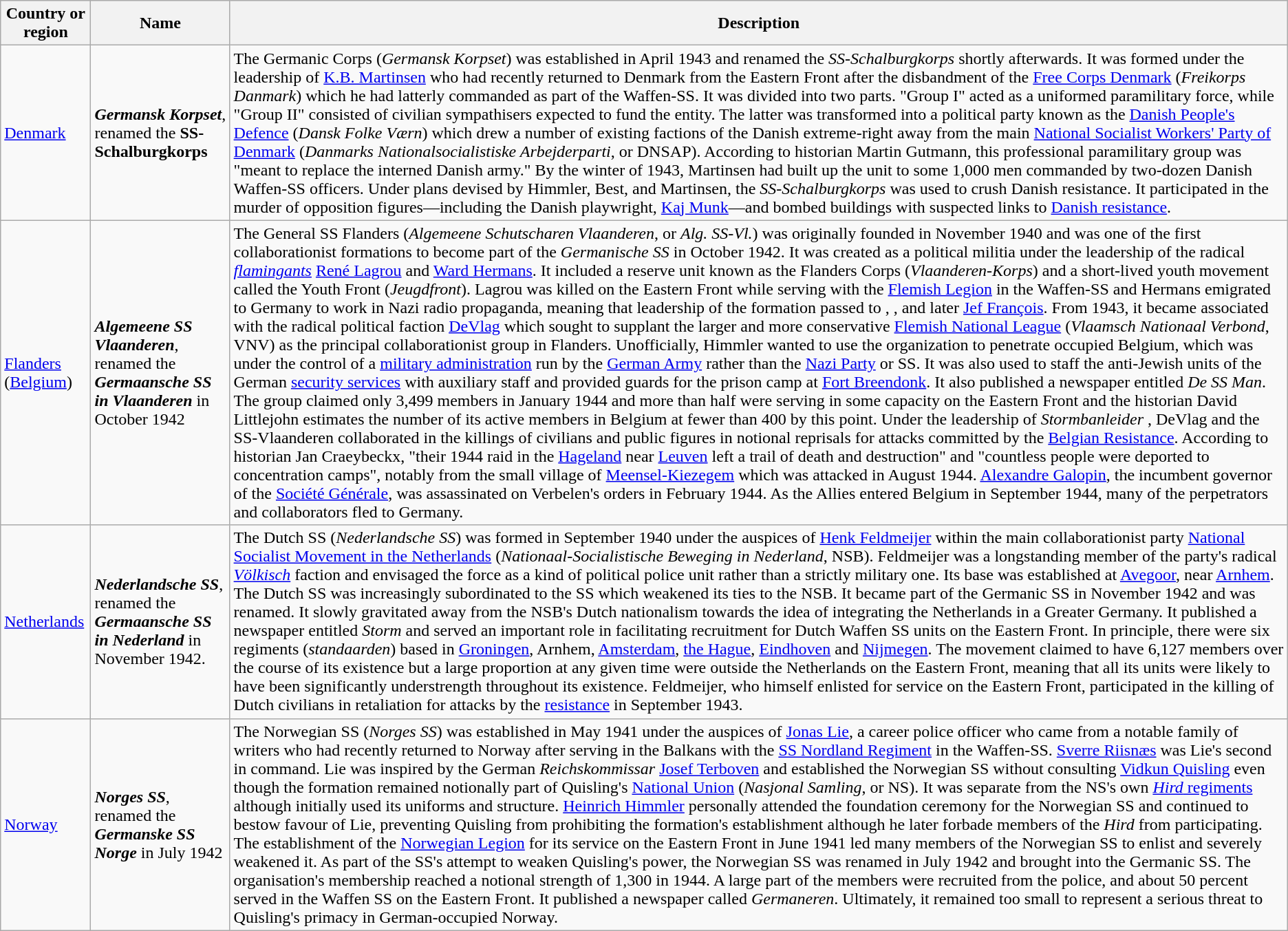<table class="wikitable" border="1">
<tr>
<th>Country or region</th>
<th>Name</th>
<th>Description</th>
</tr>
<tr>
<td><a href='#'>Denmark</a></td>
<td><strong><em>Germansk Korpset</em></strong>, renamed the <strong>SS-Schalburgkorps</strong></td>
<td>The Germanic Corps (<em>Germansk Korpset</em>) was established in April 1943 and renamed the <em>SS-Schalburgkorps</em> shortly afterwards. It was formed under the leadership of <a href='#'>K.B. Martinsen</a> who had recently returned to Denmark from the Eastern Front after the disbandment of the <a href='#'>Free Corps Denmark</a> (<em>Freikorps Danmark</em>) which he had latterly commanded as part of the Waffen-SS. It was divided into two parts. "Group I" acted as a uniformed paramilitary force, while "Group II" consisted of civilian sympathisers expected to fund the entity. The latter was transformed into a political party known as the <a href='#'>Danish People's Defence</a> (<em>Dansk Folke Værn</em>) which drew a number of existing factions of the Danish extreme-right away from the main <a href='#'>National Socialist Workers' Party of Denmark</a> (<em>Danmarks Nationalsocialistiske Arbejderparti</em>, or DNSAP). According to historian Martin Gutmann, this professional paramilitary group was "meant to replace the interned Danish army." By the winter of 1943, Martinsen had built up the unit to some 1,000 men commanded by two-dozen Danish Waffen-SS officers. Under plans devised by Himmler, Best, and Martinsen, the <em>SS-Schalburgkorps</em> was used to crush Danish resistance. It participated in the murder of opposition figures—including the Danish playwright, <a href='#'>Kaj Munk</a>—and bombed buildings with suspected links to <a href='#'>Danish resistance</a>.</td>
</tr>
<tr>
<td><a href='#'>Flanders</a> (<a href='#'>Belgium</a>)</td>
<td><strong><em>Algemeene SS Vlaanderen</em></strong>,<br> renamed the <strong><em>Germaansche SS in Vlaanderen</em></strong> in October 1942</td>
<td>The General SS Flanders (<em>Algemeene Schutscharen Vlaanderen</em>, or <em>Alg. SS-Vl.</em>) was originally founded in November 1940 and was one of the first collaborationist formations to become part of the <em>Germanische SS</em> in October 1942. It was created as a political militia under the leadership of the radical <em><a href='#'>flamingants</a></em> <a href='#'>René Lagrou</a> and <a href='#'>Ward Hermans</a>. It included a reserve unit known as the Flanders Corps (<em>Vlaanderen-Korps</em>) and a short-lived youth movement called the Youth Front (<em>Jeugdfront</em>). Lagrou was killed on the Eastern Front while serving with the <a href='#'>Flemish Legion</a> in the Waffen-SS and Hermans emigrated to Germany to work in Nazi radio propaganda, meaning that leadership of the formation passed to , , and later <a href='#'>Jef François</a>. From 1943, it became associated with the radical political faction <a href='#'>DeVlag</a> which sought to supplant the larger and more conservative <a href='#'>Flemish National League</a> (<em>Vlaamsch Nationaal Verbond</em>, VNV) as the principal collaborationist group in Flanders. Unofficially, Himmler wanted to use the organization to penetrate occupied Belgium, which was under the control of a <a href='#'>military administration</a> run by the <a href='#'>German Army</a> rather than the <a href='#'>Nazi Party</a> or SS. It was also used to staff the anti-Jewish units of the German <a href='#'>security services</a> with auxiliary staff and provided guards for the prison camp at <a href='#'>Fort Breendonk</a>. It also published a newspaper entitled <em>De SS Man</em>. The group claimed only 3,499 members in January 1944 and more than half were serving in some capacity on the Eastern Front and the historian David Littlejohn estimates the number of its active members in Belgium at fewer than 400 by this point. Under the leadership of <em>Stormbanleider</em> , DeVlag and the SS-Vlaanderen collaborated in the killings of civilians and public figures in notional reprisals for attacks committed by the <a href='#'>Belgian Resistance</a>. According to historian Jan Craeybeckx, "their 1944 raid in the <a href='#'>Hageland</a> near <a href='#'>Leuven</a> left a trail of death and destruction" and "countless people were deported to concentration camps", notably from the small village of <a href='#'>Meensel-Kiezegem</a> which was attacked in August 1944. <a href='#'>Alexandre Galopin</a>, the incumbent governor of the <a href='#'>Société Générale</a>, was assassinated on Verbelen's orders in February 1944. As the Allies entered Belgium in September 1944, many of the perpetrators and collaborators fled to Germany.</td>
</tr>
<tr>
<td><a href='#'>Netherlands</a></td>
<td><strong><em>Nederlandsche SS</em></strong>,<br> renamed the <strong><em>Germaansche SS in Nederland</em></strong> in November 1942.</td>
<td>The Dutch SS (<em>Nederlandsche SS</em>) was formed in September 1940 under the auspices of <a href='#'>Henk Feldmeijer</a> within the main collaborationist party <a href='#'>National Socialist Movement in the Netherlands</a> (<em>Nationaal-Socialistische Beweging in Nederland</em>, NSB). Feldmeijer was a longstanding member of the party's radical <em><a href='#'>Völkisch</a></em> faction and envisaged the force as a kind of political police unit rather than a strictly military one. Its base was established at <a href='#'>Avegoor</a>, near <a href='#'>Arnhem</a>. The Dutch SS was increasingly subordinated to the SS which weakened its ties to the NSB. It became part of the Germanic SS in November 1942 and was renamed. It slowly gravitated away from the NSB's Dutch nationalism towards the idea of integrating the Netherlands in a Greater Germany. It published a newspaper entitled <em>Storm</em> and served an important role in facilitating recruitment for Dutch  Waffen SS units on the Eastern Front. In principle, there were six regiments (<em>standaarden</em>) based in <a href='#'>Groningen</a>, Arnhem, <a href='#'>Amsterdam</a>, <a href='#'>the Hague</a>, <a href='#'>Eindhoven</a> and <a href='#'>Nijmegen</a>. The movement claimed to have 6,127 members over the course of its existence but a large proportion at any given time were outside the Netherlands on the Eastern Front, meaning that all its units were likely to have been significantly understrength throughout its existence. Feldmeijer, who himself enlisted for service on the Eastern Front, participated in the killing of Dutch civilians in retaliation for attacks by the <a href='#'>resistance</a> in September 1943.</td>
</tr>
<tr>
<td><a href='#'>Norway</a></td>
<td><strong><em>Norges SS</em></strong>,<br> renamed the <strong><em>Germanske SS Norge</em></strong> in July 1942</td>
<td>The Norwegian SS (<em>Norges SS</em>) was established in May 1941 under the auspices of <a href='#'>Jonas Lie</a>, a career police officer  who came from a notable family of writers who had recently returned to Norway after serving in the Balkans with the <a href='#'>SS Nordland Regiment</a> in the Waffen-SS. <a href='#'>Sverre Riisnæs</a> was Lie's second in command. Lie was inspired by the German <em>Reichskommissar</em> <a href='#'>Josef Terboven</a> and established the Norwegian SS without consulting <a href='#'>Vidkun Quisling</a> even though the formation remained notionally part of Quisling's <a href='#'>National Union</a> (<em>Nasjonal Samling</em>, or NS). It was separate from the NS's own <a href='#'><em>Hird</em> regiments</a> although initially used its uniforms and structure. <a href='#'>Heinrich Himmler</a> personally attended the foundation ceremony for the  Norwegian SS and continued to bestow favour of Lie, preventing Quisling from prohibiting the formation's establishment although he later forbade members of the <em>Hird</em> from participating. The establishment of the <a href='#'>Norwegian Legion</a> for its service on the Eastern Front in June 1941 led many members of the Norwegian SS to enlist and severely weakened it. As part of the SS's attempt to weaken Quisling's power, the Norwegian SS was renamed in July 1942 and brought into the Germanic SS. The organisation's membership reached a notional strength of 1,300 in 1944. A large part of the members were recruited from the police, and about 50 percent served in the Waffen SS on the Eastern Front. It published a newspaper called <em>Germaneren</em>. Ultimately, it remained too small to represent a serious threat to Quisling's primacy in German-occupied Norway.</td>
</tr>
</table>
